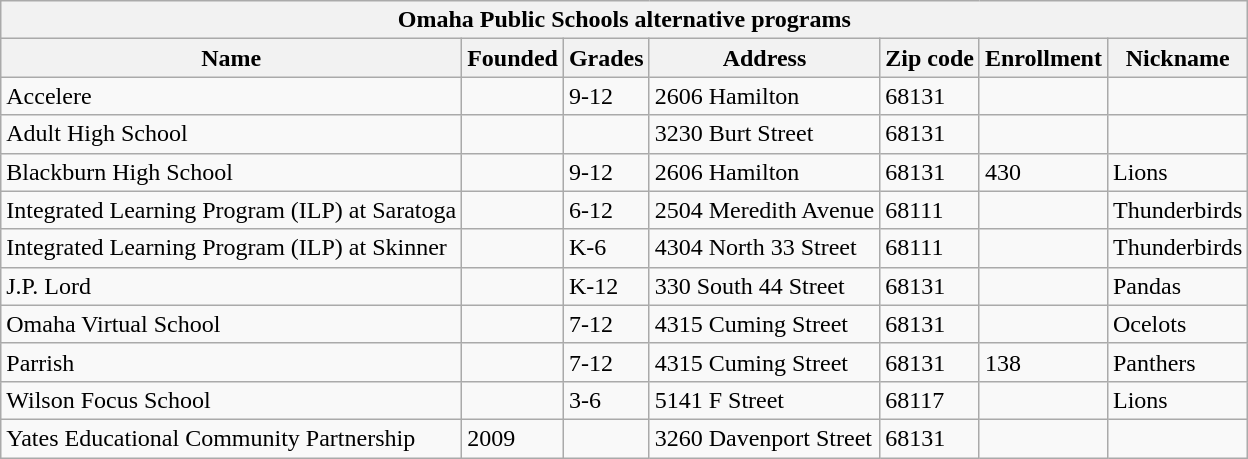<table class="wikitable">
<tr>
<th align="center" colspan="7"><strong>Omaha Public Schools</strong> alternative programs</th>
</tr>
<tr>
<th>Name</th>
<th>Founded</th>
<th>Grades</th>
<th>Address</th>
<th>Zip code</th>
<th>Enrollment</th>
<th>Nickname</th>
</tr>
<tr>
<td>Accelere</td>
<td></td>
<td>9-12</td>
<td>2606 Hamilton</td>
<td>68131</td>
<td></td>
<td></td>
</tr>
<tr>
<td>Adult High School</td>
<td></td>
<td></td>
<td>3230 Burt Street</td>
<td>68131</td>
<td></td>
<td></td>
</tr>
<tr>
<td>Blackburn High School</td>
<td></td>
<td>9-12</td>
<td>2606 Hamilton</td>
<td>68131</td>
<td>430</td>
<td>Lions</td>
</tr>
<tr>
<td>Integrated Learning Program (ILP) at Saratoga</td>
<td></td>
<td>6-12</td>
<td>2504 Meredith Avenue</td>
<td>68111</td>
<td></td>
<td>Thunderbirds</td>
</tr>
<tr>
<td>Integrated Learning Program (ILP) at Skinner</td>
<td></td>
<td>K-6</td>
<td>4304 North 33 Street</td>
<td>68111</td>
<td></td>
<td>Thunderbirds</td>
</tr>
<tr>
<td>J.P. Lord</td>
<td></td>
<td>K-12</td>
<td>330 South 44 Street</td>
<td>68131</td>
<td></td>
<td>Pandas</td>
</tr>
<tr>
<td>Omaha Virtual School</td>
<td></td>
<td>7-12</td>
<td>4315 Cuming Street</td>
<td>68131</td>
<td></td>
<td>Ocelots</td>
</tr>
<tr>
<td>Parrish</td>
<td></td>
<td>7-12</td>
<td>4315 Cuming Street</td>
<td>68131</td>
<td>138</td>
<td>Panthers</td>
</tr>
<tr>
<td>Wilson Focus School</td>
<td></td>
<td>3-6</td>
<td>5141 F Street</td>
<td>68117</td>
<td></td>
<td>Lions</td>
</tr>
<tr>
<td>Yates Educational Community Partnership</td>
<td>2009</td>
<td></td>
<td>3260 Davenport Street</td>
<td>68131</td>
<td></td>
<td></td>
</tr>
</table>
